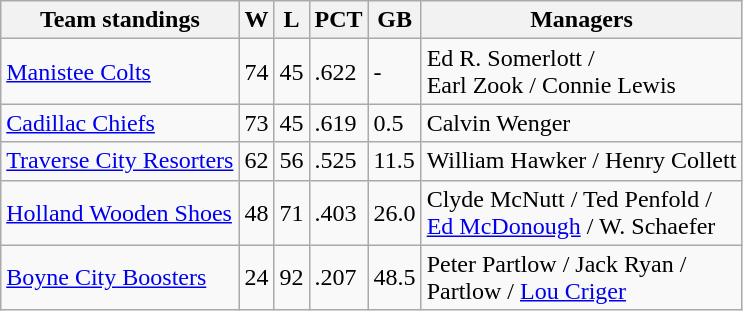<table class="wikitable">
<tr>
<th>Team standings</th>
<th>W</th>
<th>L</th>
<th>PCT</th>
<th>GB</th>
<th>Managers</th>
</tr>
<tr>
<td><a href='#'>Manistee Colts</a></td>
<td>74</td>
<td>45</td>
<td>.622</td>
<td>-</td>
<td>Ed R. Somerlott /<br>Earl Zook / Connie Lewis</td>
</tr>
<tr>
<td><a href='#'>Cadillac Chiefs</a></td>
<td>73</td>
<td>45</td>
<td>.619</td>
<td>0.5</td>
<td>Calvin Wenger</td>
</tr>
<tr>
<td><a href='#'>Traverse City Resorters</a></td>
<td>62</td>
<td>56</td>
<td>.525</td>
<td>11.5</td>
<td>William Hawker / Henry Collett</td>
</tr>
<tr>
<td><a href='#'>Holland Wooden Shoes</a></td>
<td>48</td>
<td>71</td>
<td>.403</td>
<td>26.0</td>
<td>Clyde McNutt / Ted Penfold /<br> <a href='#'>Ed McDonough</a> / W. Schaefer</td>
</tr>
<tr>
<td><a href='#'>Boyne City Boosters</a></td>
<td>24</td>
<td>92</td>
<td>.207</td>
<td>48.5</td>
<td>Peter Partlow / Jack Ryan  /<br> Partlow  / <a href='#'>Lou Criger</a></td>
</tr>
</table>
